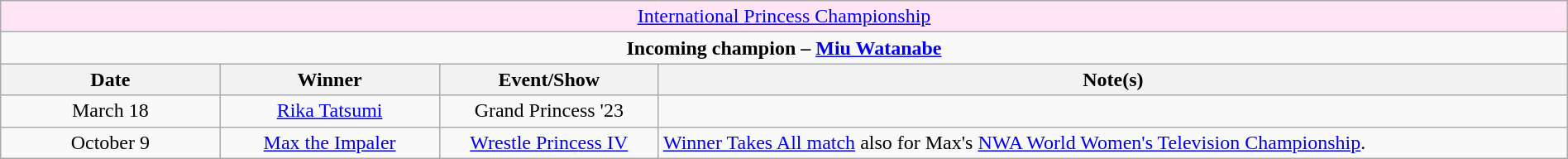<table class="wikitable" style="text-align:center; width:100%;">
<tr style="background:#ffe5f3;">
<td colspan="5" style="text-align: center;"><a href='#'>International Princess Championship</a></td>
</tr>
<tr>
<td colspan="5" style="text-align: center;"><strong>Incoming champion – <a href='#'>Miu Watanabe</a></strong></td>
</tr>
<tr>
<th width=14%>Date</th>
<th width=14%>Winner</th>
<th width=14%>Event/Show</th>
<th width=58%>Note(s)</th>
</tr>
<tr>
<td>March 18</td>
<td><a href='#'>Rika Tatsumi</a></td>
<td>Grand Princess '23</td>
<td></td>
</tr>
<tr>
<td>October 9</td>
<td><a href='#'>Max the Impaler</a></td>
<td><a href='#'>Wrestle Princess IV</a></td>
<td align=left><a href='#'>Winner Takes All match</a> also for Max's <a href='#'>NWA World Women's Television Championship</a>.</td>
</tr>
</table>
